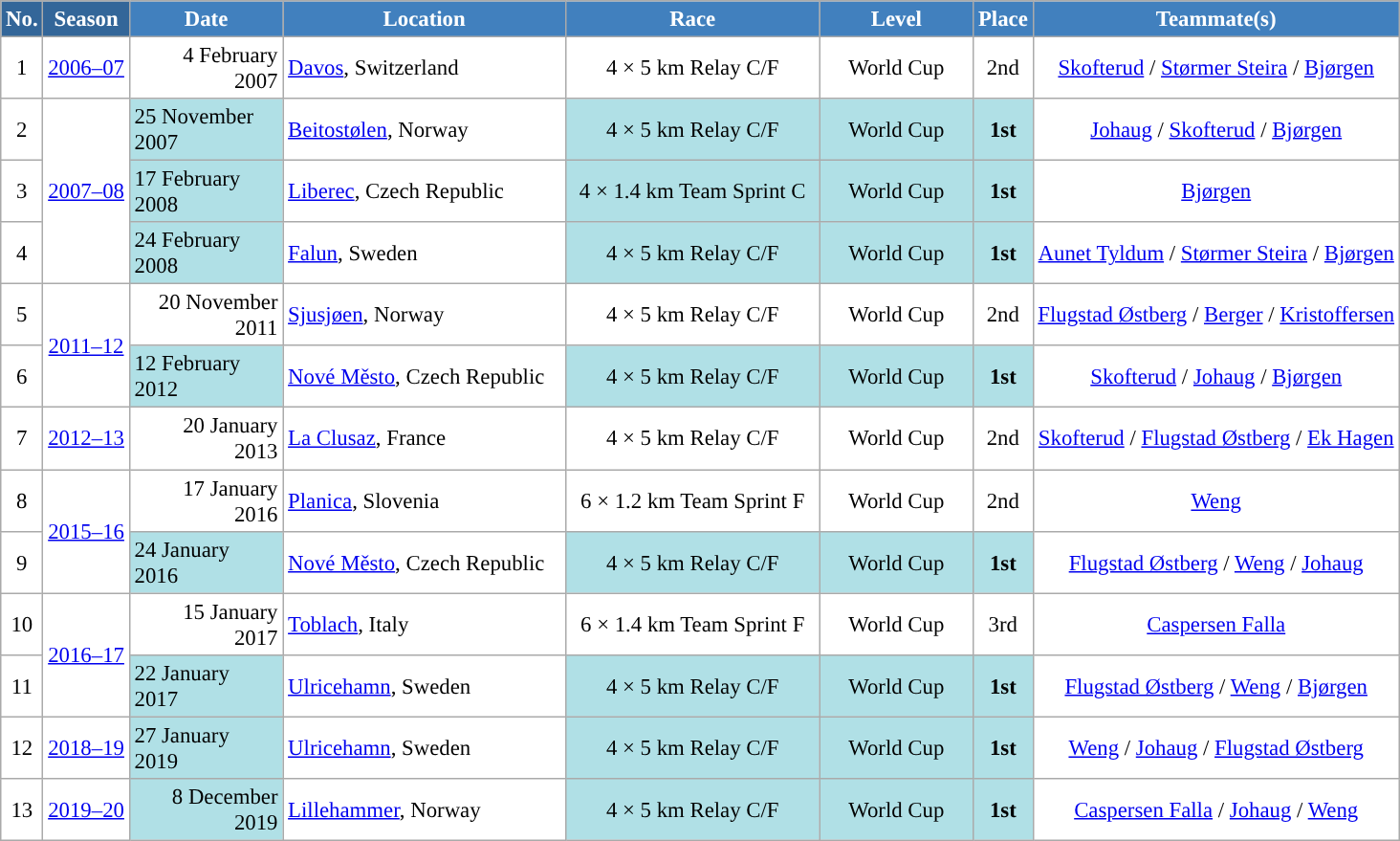<table class="wikitable sortable" style="font-size:95%; text-align:center; border:grey solid 1px; border-collapse:collapse; background:#ffffff;">
<tr style="background:#efefef;">
<th style="background-color:#369; color:white;">No.</th>
<th style="background-color:#369; color:white;">Season</th>
<th style="background-color:#4180be; color:white; width:100px;">Date</th>
<th style="background-color:#4180be; color:white; width:190px;">Location</th>
<th style="background-color:#4180be; color:white; width:170px;">Race</th>
<th style="background-color:#4180be; color:white; width:100px;">Level</th>
<th style="background-color:#4180be; color:white;">Place</th>
<th style="background-color:#4180be; color:white;">Teammate(s)</th>
</tr>
<tr>
<td align=center>1</td>
<td rowspan=1 align=center><a href='#'>2006–07</a></td>
<td align=right>4 February 2007</td>
<td align=left> <a href='#'>Davos</a>, Switzerland</td>
<td>4 × 5 km Relay C/F</td>
<td>World Cup</td>
<td>2nd</td>
<td><a href='#'>Skofterud</a> / <a href='#'>Størmer Steira</a> / <a href='#'>Bjørgen</a></td>
</tr>
<tr>
<td align=center>2</td>
<td rowspan=3 align=center><a href='#'>2007–08</a></td>
<td align=left bgcolor="#BOEOE6" align=right>25 November 2007</td>
<td align=left> <a href='#'>Beitostølen</a>, Norway</td>
<td bgcolor="#BOEOE6" align=center>4 × 5 km Relay C/F</td>
<td bgcolor="#BOEOE6">World Cup</td>
<td bgcolor="#BOEOE6"><strong>1st</strong></td>
<td><a href='#'>Johaug</a> / <a href='#'>Skofterud</a> / <a href='#'>Bjørgen</a></td>
</tr>
<tr>
<td align=center>3</td>
<td align=left bgcolor="#BOEOE6" align=right>17 February 2008</td>
<td align=left> <a href='#'>Liberec</a>, Czech Republic</td>
<td bgcolor="#BOEOE6" align=center>4 × 1.4 km Team Sprint C</td>
<td bgcolor="#BOEOE6">World Cup</td>
<td bgcolor="#BOEOE6"><strong>1st</strong></td>
<td><a href='#'>Bjørgen</a></td>
</tr>
<tr>
<td align=center>4</td>
<td align=left bgcolor="#BOEOE6" align=right>24 February 2008</td>
<td align=left> <a href='#'>Falun</a>, Sweden</td>
<td bgcolor="#BOEOE6" align=center>4 × 5 km Relay C/F</td>
<td bgcolor="#BOEOE6">World Cup</td>
<td bgcolor="#BOEOE6"><strong>1st</strong></td>
<td><a href='#'>Aunet Tyldum</a> / <a href='#'>Størmer Steira</a> / <a href='#'>Bjørgen</a></td>
</tr>
<tr>
<td align=center>5</td>
<td rowspan=2 align=center><a href='#'>2011–12</a></td>
<td align=right>20 November 2011</td>
<td align=left> <a href='#'>Sjusjøen</a>, Norway</td>
<td>4 × 5 km Relay C/F</td>
<td>World Cup</td>
<td>2nd</td>
<td><a href='#'>Flugstad Østberg</a> / <a href='#'>Berger</a> / <a href='#'>Kristoffersen</a></td>
</tr>
<tr>
<td align=center>6</td>
<td align=left bgcolor="#BOEOE6" align=right>12 February 2012</td>
<td align=left> <a href='#'>Nové Město</a>, Czech Republic</td>
<td bgcolor="#BOEOE6" align=center>4 × 5 km Relay C/F</td>
<td bgcolor="#BOEOE6">World Cup</td>
<td bgcolor="#BOEOE6"><strong>1st</strong></td>
<td><a href='#'>Skofterud</a> / <a href='#'>Johaug</a> / <a href='#'>Bjørgen</a></td>
</tr>
<tr>
<td align=center>7</td>
<td rowspan=1 align=center><a href='#'>2012–13</a></td>
<td align=right>20 January 2013</td>
<td align=left> <a href='#'>La Clusaz</a>, France</td>
<td>4 × 5 km Relay C/F</td>
<td>World Cup</td>
<td>2nd</td>
<td><a href='#'>Skofterud</a> / <a href='#'>Flugstad Østberg</a> / <a href='#'>Ek Hagen</a></td>
</tr>
<tr>
<td align=center>8</td>
<td rowspan=2 align=center><a href='#'>2015–16</a></td>
<td align=right>17 January 2016</td>
<td align=left> <a href='#'>Planica</a>, Slovenia</td>
<td>6 × 1.2 km Team Sprint F</td>
<td>World Cup</td>
<td>2nd</td>
<td><a href='#'>Weng</a></td>
</tr>
<tr>
<td align=center>9</td>
<td align=left bgcolor="#BOEOE6" align=right>24 January 2016</td>
<td align=left> <a href='#'>Nové Město</a>, Czech Republic</td>
<td bgcolor="#BOEOE6" align=center>4 × 5 km Relay C/F</td>
<td bgcolor="#BOEOE6">World Cup</td>
<td bgcolor="#BOEOE6"><strong>1st</strong></td>
<td><a href='#'>Flugstad Østberg</a> / <a href='#'>Weng</a> / <a href='#'>Johaug</a></td>
</tr>
<tr>
<td align=center>10</td>
<td rowspan=2 align=center><a href='#'>2016–17</a></td>
<td align=right>15 January 2017</td>
<td align=left> <a href='#'>Toblach</a>, Italy</td>
<td>6 × 1.4 km Team Sprint F</td>
<td>World Cup</td>
<td>3rd</td>
<td><a href='#'>Caspersen Falla</a></td>
</tr>
<tr>
<td align=center>11</td>
<td align=left bgcolor="#BOEOE6" align=right>22 January 2017</td>
<td align=left> <a href='#'>Ulricehamn</a>, Sweden</td>
<td bgcolor="#BOEOE6" align=center>4 × 5 km Relay C/F</td>
<td bgcolor="#BOEOE6">World Cup</td>
<td bgcolor="#BOEOE6"><strong>1st</strong></td>
<td><a href='#'>Flugstad Østberg</a> / <a href='#'>Weng</a> / <a href='#'>Bjørgen</a></td>
</tr>
<tr>
<td align=center>12</td>
<td rowspan=1 align=center><a href='#'>2018–19</a></td>
<td align=left bgcolor="#BOEOE6" align=right>27 January 2019</td>
<td align=left> <a href='#'>Ulricehamn</a>, Sweden</td>
<td bgcolor="#BOEOE6" align=center>4 × 5 km Relay C/F</td>
<td bgcolor="#BOEOE6">World Cup</td>
<td bgcolor="#BOEOE6"><strong>1st</strong></td>
<td><a href='#'>Weng</a> / <a href='#'>Johaug</a> / <a href='#'>Flugstad Østberg</a></td>
</tr>
<tr>
<td align=center>13</td>
<td rowspan=1 align=center><a href='#'>2019–20</a></td>
<td bgcolor="#BOEOE6" align=right>8 December 2019</td>
<td align=left> <a href='#'>Lillehammer</a>, Norway</td>
<td bgcolor="#BOEOE6">4 × 5 km Relay C/F</td>
<td bgcolor="#BOEOE6">World Cup</td>
<td bgcolor="#BOEOE6"><strong>1st</strong></td>
<td><a href='#'>Caspersen Falla</a> / <a href='#'>Johaug</a> / <a href='#'>Weng</a></td>
</tr>
</table>
